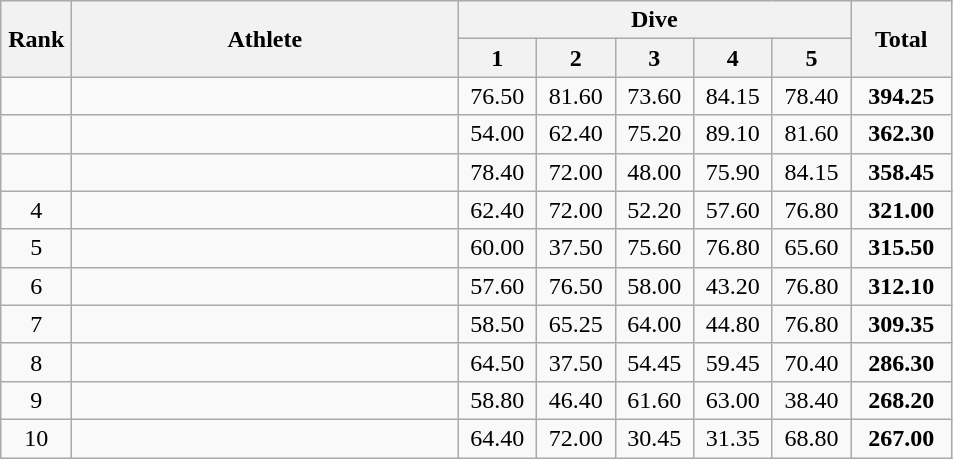<table class=wikitable style="text-align:center">
<tr>
<th rowspan="2" width=40>Rank</th>
<th rowspan="2" width=250>Athlete</th>
<th colspan="5">Dive</th>
<th rowspan="2" width=60>Total</th>
</tr>
<tr>
<th width=45>1</th>
<th width=45>2</th>
<th width=45>3</th>
<th width=45>4</th>
<th width=45>5</th>
</tr>
<tr>
<td></td>
<td align=left></td>
<td>76.50</td>
<td>81.60</td>
<td>73.60</td>
<td>84.15</td>
<td>78.40</td>
<td><strong>394.25</strong></td>
</tr>
<tr>
<td></td>
<td align=left></td>
<td>54.00</td>
<td>62.40</td>
<td>75.20</td>
<td>89.10</td>
<td>81.60</td>
<td><strong>362.30</strong></td>
</tr>
<tr>
<td></td>
<td align=left></td>
<td>78.40</td>
<td>72.00</td>
<td>48.00</td>
<td>75.90</td>
<td>84.15</td>
<td><strong>358.45</strong></td>
</tr>
<tr>
<td>4</td>
<td align=left></td>
<td>62.40</td>
<td>72.00</td>
<td>52.20</td>
<td>57.60</td>
<td>76.80</td>
<td><strong>321.00</strong></td>
</tr>
<tr>
<td>5</td>
<td align=left></td>
<td>60.00</td>
<td>37.50</td>
<td>75.60</td>
<td>76.80</td>
<td>65.60</td>
<td><strong>315.50</strong></td>
</tr>
<tr>
<td>6</td>
<td align=left></td>
<td>57.60</td>
<td>76.50</td>
<td>58.00</td>
<td>43.20</td>
<td>76.80</td>
<td><strong>312.10</strong></td>
</tr>
<tr>
<td>7</td>
<td align=left></td>
<td>58.50</td>
<td>65.25</td>
<td>64.00</td>
<td>44.80</td>
<td>76.80</td>
<td><strong>309.35</strong></td>
</tr>
<tr>
<td>8</td>
<td align=left></td>
<td>64.50</td>
<td>37.50</td>
<td>54.45</td>
<td>59.45</td>
<td>70.40</td>
<td><strong>286.30</strong></td>
</tr>
<tr>
<td>9</td>
<td align=left></td>
<td>58.80</td>
<td>46.40</td>
<td>61.60</td>
<td>63.00</td>
<td>38.40</td>
<td><strong>268.20</strong></td>
</tr>
<tr>
<td>10</td>
<td align=left></td>
<td>64.40</td>
<td>72.00</td>
<td>30.45</td>
<td>31.35</td>
<td>68.80</td>
<td><strong>267.00</strong></td>
</tr>
</table>
